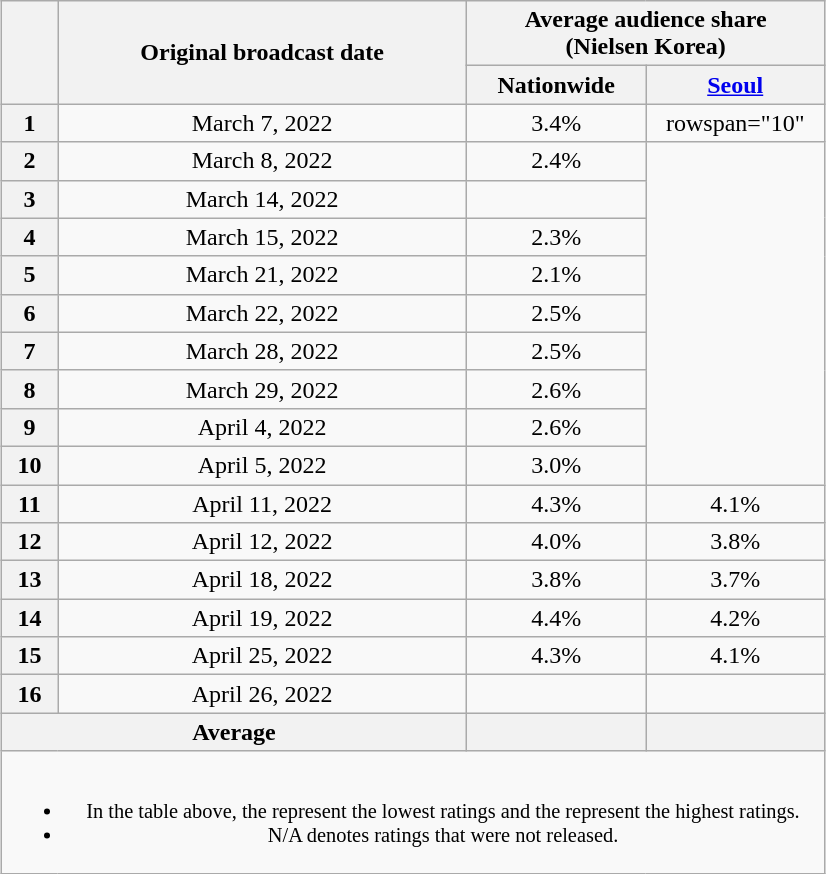<table class="wikitable" style="margin-left:auto; margin-right:auto; width:550px; text-align:center">
<tr>
<th scope="col" rowspan="2"></th>
<th scope="col" rowspan="2">Original broadcast date</th>
<th scope="col" colspan="2">Average audience share<br>(Nielsen Korea)</th>
</tr>
<tr>
<th scope="col" style="width:7em">Nationwide</th>
<th scope="col" style="width:7em"><a href='#'>Seoul</a></th>
</tr>
<tr>
<th scope="col">1</th>
<td>March 7, 2022</td>
<td>3.4% </td>
<td>rowspan="10" </td>
</tr>
<tr>
<th scope="col">2</th>
<td>March 8, 2022</td>
<td>2.4% </td>
</tr>
<tr>
<th scope="col">3</th>
<td>March 14, 2022</td>
<td><strong></strong> </td>
</tr>
<tr>
<th scope="col">4</th>
<td>March 15, 2022</td>
<td>2.3% </td>
</tr>
<tr>
<th scope="col">5</th>
<td>March 21, 2022</td>
<td>2.1% </td>
</tr>
<tr>
<th scope="col">6</th>
<td>March 22, 2022</td>
<td>2.5% </td>
</tr>
<tr>
<th scope="col">7</th>
<td>March 28, 2022</td>
<td>2.5% </td>
</tr>
<tr>
<th scope="col">8</th>
<td>March 29, 2022</td>
<td>2.6% </td>
</tr>
<tr>
<th scope="col">9</th>
<td>April 4, 2022</td>
<td>2.6% </td>
</tr>
<tr>
<th scope="col">10</th>
<td>April 5, 2022</td>
<td>3.0% </td>
</tr>
<tr>
<th scope="col">11</th>
<td>April 11, 2022</td>
<td>4.3% </td>
<td>4.1% </td>
</tr>
<tr>
<th scope="col">12</th>
<td>April 12, 2022</td>
<td>4.0% </td>
<td>3.8% </td>
</tr>
<tr>
<th scope="col">13</th>
<td>April 18, 2022</td>
<td>3.8% </td>
<td>3.7% </td>
</tr>
<tr>
<th scope="col">14</th>
<td>April 19, 2022</td>
<td>4.4% </td>
<td>4.2% </td>
</tr>
<tr>
<th scope="col">15</th>
<td>April 25, 2022</td>
<td>4.3% </td>
<td>4.1% </td>
</tr>
<tr>
<th scope="col">16</th>
<td>April 26, 2022</td>
<td><strong></strong> </td>
<td><strong></strong> </td>
</tr>
<tr>
<th scope="col" colspan="2">Average</th>
<th scope="col"></th>
<th scope="col"></th>
</tr>
<tr>
<td colspan="4" style="font-size:85%"><br><ul><li>In the table above, the <strong></strong> represent the lowest ratings and the <strong></strong> represent the highest ratings.</li><li>N/A denotes ratings that were not released.</li></ul></td>
</tr>
</table>
